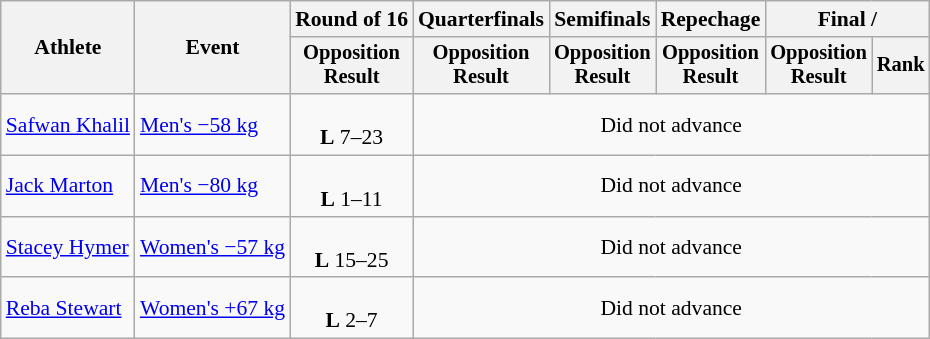<table class=wikitable style=font-size:90%;text-align:center>
<tr>
<th rowspan=2>Athlete</th>
<th rowspan=2>Event</th>
<th>Round of 16</th>
<th>Quarterfinals</th>
<th>Semifinals</th>
<th>Repechage</th>
<th colspan=2>Final / </th>
</tr>
<tr style=font-size:95%>
<th>Opposition<br>Result</th>
<th>Opposition<br>Result</th>
<th>Opposition<br>Result</th>
<th>Opposition<br>Result</th>
<th>Opposition<br>Result</th>
<th>Rank</th>
</tr>
<tr>
<td align=left><a href='#'>Safwan Khalil</a></td>
<td align=left><a href='#'>Men's −58 kg</a></td>
<td><br> <strong>L</strong> 7–23</td>
<td colspan="5">Did not advance</td>
</tr>
<tr>
<td align=left><a href='#'>Jack Marton</a></td>
<td align=left><a href='#'>Men's −80 kg</a></td>
<td><br> <strong>L</strong> 1–11</td>
<td colspan="5">Did not advance</td>
</tr>
<tr>
<td align=left><a href='#'>Stacey Hymer</a></td>
<td align=left><a href='#'>Women's −57 kg</a></td>
<td><br> <strong>L</strong> 15–25</td>
<td colspan="5">Did not advance</td>
</tr>
<tr>
<td align=left><a href='#'>Reba Stewart</a></td>
<td align=left><a href='#'>Women's +67 kg</a></td>
<td><br> <strong>L</strong> 2–7</td>
<td colspan="5">Did not advance</td>
</tr>
</table>
